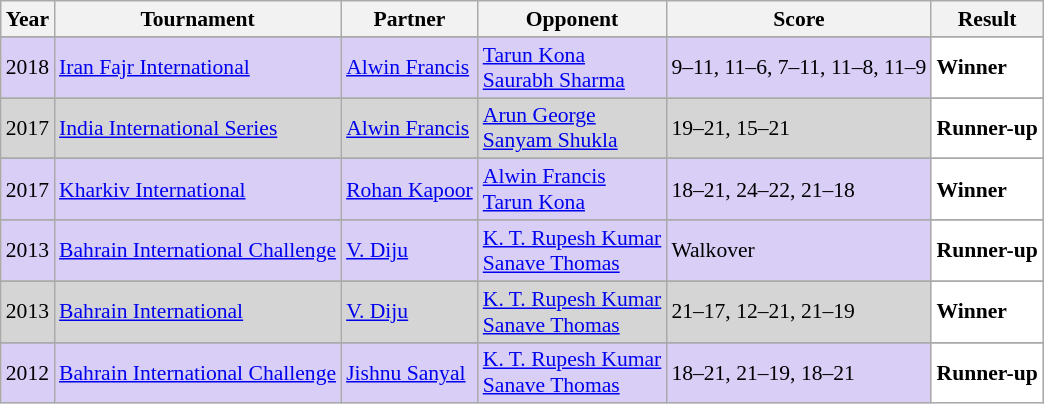<table class="sortable wikitable" style="font-size: 90%;">
<tr>
<th>Year</th>
<th>Tournament</th>
<th>Partner</th>
<th>Opponent</th>
<th>Score</th>
<th>Result</th>
</tr>
<tr>
</tr>
<tr style="background:#D8CEF6">
<td align="center">2018</td>
<td align="left"><a href='#'>Iran Fajr International</a></td>
<td align="left"> <a href='#'>Alwin Francis</a></td>
<td align="left"> <a href='#'>Tarun Kona</a><br> <a href='#'>Saurabh Sharma</a></td>
<td align="left">9–11, 11–6, 7–11, 11–8, 11–9</td>
<td style="text-align:left; background:white"> <strong>Winner</strong></td>
</tr>
<tr>
</tr>
<tr style="background:#D5D5D5">
<td align="center">2017</td>
<td align="left"><a href='#'>India International Series</a></td>
<td align="left"> <a href='#'>Alwin Francis</a></td>
<td align="left"> <a href='#'>Arun George</a><br> <a href='#'>Sanyam Shukla</a></td>
<td align="left">19–21, 15–21</td>
<td style="text-align:left; background:white"> <strong>Runner-up</strong></td>
</tr>
<tr>
</tr>
<tr style="background:#D8CEF6">
<td align="center">2017</td>
<td align="left"><a href='#'>Kharkiv International</a></td>
<td align="left">  <a href='#'>Rohan Kapoor</a></td>
<td align="left"> <a href='#'>Alwin Francis</a><br> <a href='#'>Tarun Kona</a></td>
<td align="left">18–21, 24–22, 21–18</td>
<td style="text-align:left; background:white"> <strong>Winner</strong></td>
</tr>
<tr>
</tr>
<tr style="background:#D8CEF6">
<td align="center">2013</td>
<td align="left"><a href='#'>Bahrain International Challenge</a></td>
<td align="left"> <a href='#'>V. Diju</a></td>
<td align="left"> <a href='#'>K. T. Rupesh Kumar</a><br> <a href='#'>Sanave Thomas</a></td>
<td align="left">Walkover</td>
<td style="text-align:left; background:white"> <strong>Runner-up</strong></td>
</tr>
<tr>
</tr>
<tr style="background:#D5D5D5">
<td align="center">2013</td>
<td align="left"><a href='#'>Bahrain International</a></td>
<td align="left"> <a href='#'>V. Diju</a></td>
<td align="left"> <a href='#'>K. T. Rupesh Kumar</a><br> <a href='#'>Sanave Thomas</a></td>
<td align="left">21–17, 12–21, 21–19</td>
<td style="text-align:left; background:white"> <strong>Winner</strong></td>
</tr>
<tr>
</tr>
<tr style="background:#D8CEF6">
<td align="center">2012</td>
<td align="left"><a href='#'>Bahrain International Challenge</a></td>
<td align="left"> <a href='#'>Jishnu Sanyal</a></td>
<td align="left"> <a href='#'>K. T. Rupesh Kumar</a><br> <a href='#'>Sanave Thomas</a></td>
<td align="left">18–21, 21–19, 18–21</td>
<td style="text-align:left; background:white"> <strong>Runner-up</strong></td>
</tr>
</table>
